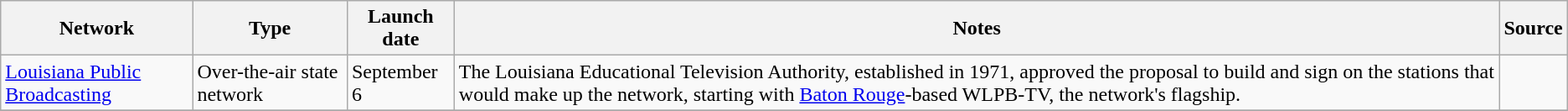<table class="wikitable sortable">
<tr>
<th>Network</th>
<th>Type</th>
<th>Launch date</th>
<th>Notes</th>
<th>Source</th>
</tr>
<tr>
<td><a href='#'>Louisiana Public Broadcasting</a></td>
<td>Over-the-air state network</td>
<td>September 6</td>
<td>The Louisiana Educational Television Authority, established in 1971, approved the proposal to build and sign on the stations that would make up the network, starting with <a href='#'>Baton Rouge</a>-based WLPB-TV, the network's flagship.</td>
<td></td>
</tr>
<tr>
</tr>
</table>
